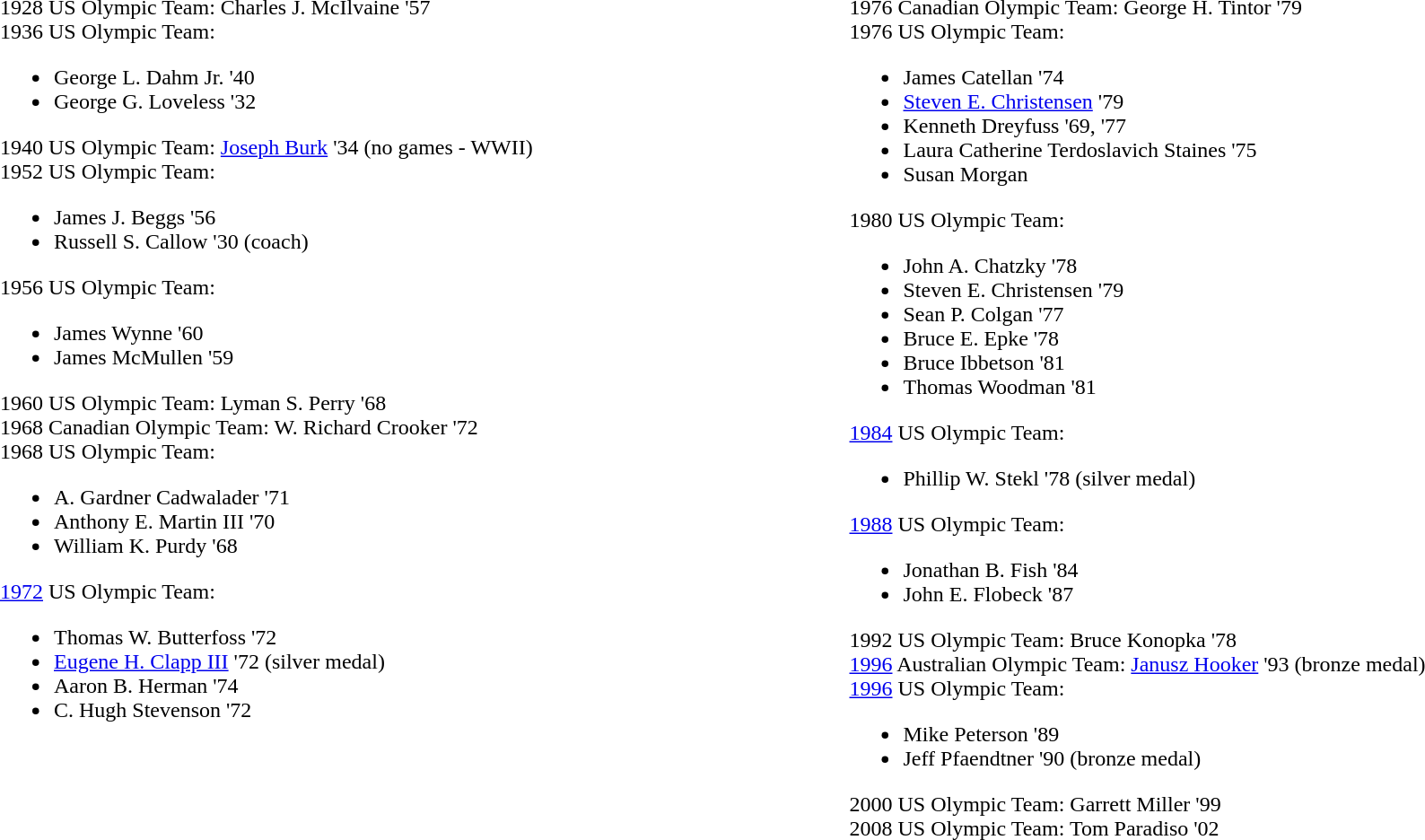<table border="0" style="width:100%;" cellpadding="10">
<tr>
<td style="width:50%; vertical-align:top;"><br>1928 US Olympic Team: Charles J. McIlvaine '57<br>1936 US Olympic Team:<ul><li>George L. Dahm Jr. '40</li><li>George G. Loveless '32</li></ul>1940 US Olympic Team: <a href='#'>Joseph Burk</a> '34 (no games - WWII)<br>1952 US Olympic Team:<ul><li>James J. Beggs '56</li><li>Russell S. Callow '30 (coach)</li></ul>1956 US Olympic Team:<ul><li>James Wynne '60</li><li>James McMullen '59</li></ul>1960 US Olympic Team: Lyman S. Perry '68<br>1968 Canadian Olympic Team: W. Richard Crooker '72<br>1968 US Olympic Team:<ul><li>A. Gardner Cadwalader '71</li><li>Anthony E. Martin III '70</li><li>William K. Purdy '68</li></ul><a href='#'>1972</a> US Olympic Team:<ul><li>Thomas W. Butterfoss '72</li><li><a href='#'>Eugene H. Clapp III</a> '72 (silver medal)</li><li>Aaron B. Herman '74</li><li>C. Hugh Stevenson '72</li></ul></td>
<td style="width:50%; vertical-align:top;"><br>1976 Canadian Olympic Team: George H. Tintor '79<br>1976 US Olympic Team:<ul><li>James Catellan '74</li><li><a href='#'>Steven E. Christensen</a> '79</li><li>Kenneth Dreyfuss '69, '77</li><li>Laura Catherine Terdoslavich Staines '75</li><li>Susan Morgan</li></ul>1980 US Olympic Team:<ul><li>John A. Chatzky '78</li><li>Steven E. Christensen '79</li><li>Sean P. Colgan '77</li><li>Bruce E. Epke '78</li><li>Bruce Ibbetson '81</li><li>Thomas Woodman '81</li></ul><a href='#'>1984</a> US Olympic Team:<ul><li>Phillip W. Stekl '78 (silver medal)</li></ul><a href='#'>1988</a> US Olympic Team:<ul><li>Jonathan B. Fish '84</li><li>John E. Flobeck '87</li></ul>1992 US Olympic Team: Bruce Konopka '78<br><a href='#'>1996</a> Australian Olympic Team: <a href='#'>Janusz Hooker</a> '93 (bronze medal)<br><a href='#'>1996</a> US Olympic Team:<ul><li>Mike Peterson '89</li><li>Jeff Pfaendtner '90  (bronze medal)</li></ul>2000 US Olympic Team: Garrett Miller '99<br>2008 US Olympic Team: Tom Paradiso '02</td>
</tr>
</table>
